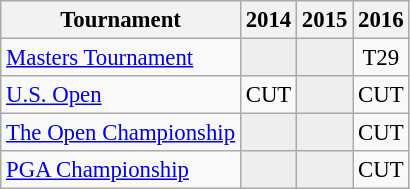<table class="wikitable" style="font-size:95%;text-align:center;">
<tr>
<th>Tournament</th>
<th>2014</th>
<th>2015</th>
<th>2016</th>
</tr>
<tr>
<td align=left><a href='#'>Masters Tournament</a></td>
<td style="background:#eeeeee;"></td>
<td style="background:#eeeeee;"></td>
<td>T29</td>
</tr>
<tr>
<td align=left><a href='#'>U.S. Open</a></td>
<td>CUT</td>
<td style="background:#eeeeee;"></td>
<td>CUT</td>
</tr>
<tr>
<td align=left><a href='#'>The Open Championship</a></td>
<td style="background:#eeeeee;"></td>
<td style="background:#eeeeee;"></td>
<td>CUT</td>
</tr>
<tr>
<td align=left><a href='#'>PGA Championship</a></td>
<td style="background:#eeeeee;"></td>
<td style="background:#eeeeee;"></td>
<td>CUT</td>
</tr>
</table>
